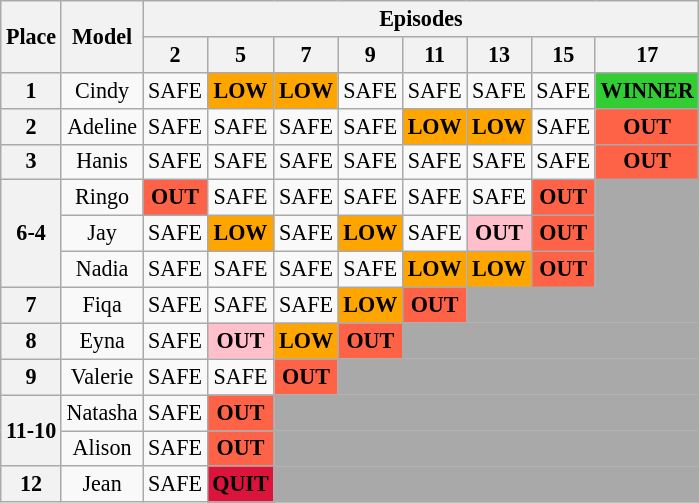<table class="wikitable" style="text-align:center; font-size:92%">
<tr>
<th rowspan="2">Place</th>
<th rowspan="2">Model</th>
<th colspan="10">Episodes</th>
</tr>
<tr>
<th>2</th>
<th>5</th>
<th>7</th>
<th>9</th>
<th>11</th>
<th>13</th>
<th>15</th>
<th>17</th>
</tr>
<tr>
<th>1</th>
<td>Cindy</td>
<td>SAFE</td>
<td style="background:orange;"><strong>LOW</strong></td>
<td style="background:orange;"><strong>LOW</strong></td>
<td>SAFE</td>
<td>SAFE</td>
<td>SAFE</td>
<td>SAFE</td>
<td style="background:limegreen;"><strong>WINNER</strong></td>
</tr>
<tr>
<th>2</th>
<td>Adeline</td>
<td>SAFE</td>
<td>SAFE</td>
<td>SAFE</td>
<td>SAFE</td>
<td style="background:orange;"><strong>LOW</strong></td>
<td style="background:orange;"><strong>LOW</strong></td>
<td>SAFE</td>
<td style="background:tomato;"><strong>OUT</strong></td>
</tr>
<tr>
<th>3</th>
<td>Hanis</td>
<td>SAFE</td>
<td>SAFE</td>
<td>SAFE</td>
<td>SAFE</td>
<td>SAFE</td>
<td>SAFE</td>
<td>SAFE</td>
<td style="background:tomato;"><strong>OUT</strong></td>
</tr>
<tr>
<th rowspan=3>6-4</th>
<td>Ringo</td>
<td style="background:tomato;"><strong>OUT</strong></td>
<td>SAFE</td>
<td>SAFE</td>
<td>SAFE</td>
<td>SAFE</td>
<td>SAFE</td>
<td style="background:tomato;"><strong>OUT</strong></td>
<td style="background:darkgrey;" colspan="12"></td>
</tr>
<tr>
<td>Jay</td>
<td>SAFE</td>
<td style="background:orange;"><strong>LOW</strong></td>
<td>SAFE</td>
<td style="background:orange;"><strong>LOW</strong></td>
<td>SAFE</td>
<td style="background:pink;"><strong>OUT</strong></td>
<td style="background:tomato;"><strong>OUT</strong></td>
<td style="background:darkgrey;" colspan="12"></td>
</tr>
<tr>
<td>Nadia</td>
<td>SAFE</td>
<td>SAFE</td>
<td>SAFE</td>
<td>SAFE</td>
<td style="background:orange;"><strong>LOW</strong></td>
<td style="background:orange;"><strong>LOW</strong></td>
<td style="background:tomato;"><strong>OUT</strong></td>
<td style="background:darkgrey;" colspan="12"></td>
</tr>
<tr>
<th>7</th>
<td>Fiqa</td>
<td>SAFE</td>
<td>SAFE</td>
<td>SAFE</td>
<td style="background:orange;"><strong>LOW</strong></td>
<td style="background:tomato;"><strong>OUT</strong></td>
<td style="background:darkgrey;" colspan="12"></td>
</tr>
<tr>
<th>8</th>
<td>Eyna</td>
<td>SAFE</td>
<td style="background:pink;"><strong>OUT</strong></td>
<td style="background:orange;"><strong>LOW</strong></td>
<td style="background:tomato;"><strong>OUT</strong></td>
<td style="background:darkgrey;" colspan="12"></td>
</tr>
<tr>
<th>9</th>
<td>Valerie</td>
<td>SAFE</td>
<td>SAFE</td>
<td style="background:tomato;"><strong>OUT</strong></td>
<td style="background:darkgrey;" colspan="12"></td>
</tr>
<tr>
<th rowspan=2>11-10</th>
<td>Natasha</td>
<td>SAFE</td>
<td style="background:tomato;"><strong>OUT</strong></td>
<td style="background:darkgrey;" colspan="12"></td>
</tr>
<tr>
<td>Alison</td>
<td>SAFE</td>
<td style="background:tomato;"><strong>OUT</strong></td>
<td style="background:darkgrey;" colspan="12"></td>
</tr>
<tr>
<th>12</th>
<td>Jean</td>
<td>SAFE</td>
<td style="background:crimson;"><span><strong>QUIT</strong></span></td>
<td style="background:darkgrey;" colspan="12"></td>
</tr>
</table>
